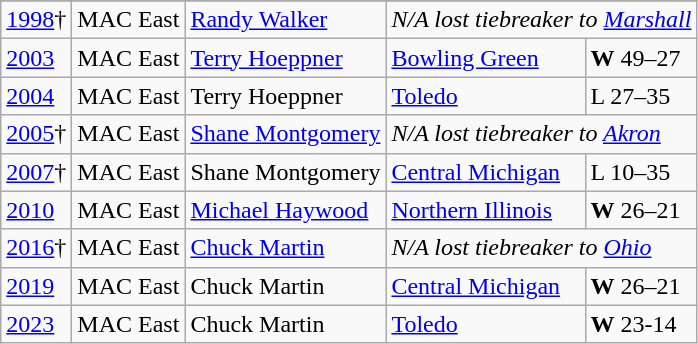<table class="wikitable">
<tr>
</tr>
<tr>
<td><a href='#'>1998</a>†</td>
<td>MAC East</td>
<td><a href='#'>Randy Walker</a></td>
<td colspan=2><em>N/A lost tiebreaker to <a href='#'>Marshall</a></em></td>
</tr>
<tr>
<td><a href='#'>2003</a></td>
<td>MAC East</td>
<td><a href='#'>Terry Hoeppner</a></td>
<td><a href='#'>Bowling Green</a></td>
<td><strong>W</strong> 49–27</td>
</tr>
<tr>
<td><a href='#'>2004</a></td>
<td>MAC East</td>
<td>Terry Hoeppner</td>
<td><a href='#'>Toledo</a></td>
<td>L 27–35</td>
</tr>
<tr>
<td><a href='#'>2005</a>†</td>
<td>MAC East</td>
<td><a href='#'>Shane Montgomery</a></td>
<td colspan=2><em>N/A lost tiebreaker to <a href='#'>Akron</a></em></td>
</tr>
<tr>
<td><a href='#'>2007</a>†</td>
<td>MAC East</td>
<td>Shane Montgomery</td>
<td><a href='#'>Central Michigan</a></td>
<td>L 10–35</td>
</tr>
<tr>
<td><a href='#'>2010</a></td>
<td>MAC East</td>
<td><a href='#'>Michael Haywood</a></td>
<td><a href='#'>Northern Illinois</a></td>
<td><strong>W</strong> 26–21</td>
</tr>
<tr>
<td><a href='#'>2016</a>†</td>
<td>MAC East</td>
<td><a href='#'>Chuck Martin</a></td>
<td colspan=2><em>N/A lost tiebreaker to <a href='#'>Ohio</a></em></td>
</tr>
<tr>
<td><a href='#'>2019</a></td>
<td>MAC East</td>
<td>Chuck Martin</td>
<td><a href='#'>Central Michigan</a></td>
<td><strong>W</strong> 26–21</td>
</tr>
<tr>
<td><a href='#'>2023</a></td>
<td>MAC East</td>
<td>Chuck Martin</td>
<td><a href='#'>Toledo</a></td>
<td><strong>W</strong> 23-14</td>
</tr>
</table>
